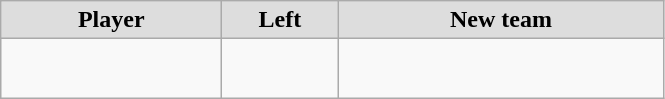<table class="wikitable" style="text-align: center">
<tr align="center"  bgcolor="#dddddd">
<td style="width:140px"><strong>Player</strong></td>
<td style="width:70px"><strong>Left</strong></td>
<td style="width:210px"><strong>New team</strong></td>
</tr>
<tr style="height:40px">
<td></td>
<td style="font-size: 80%"></td>
<td></td>
</tr>
</table>
